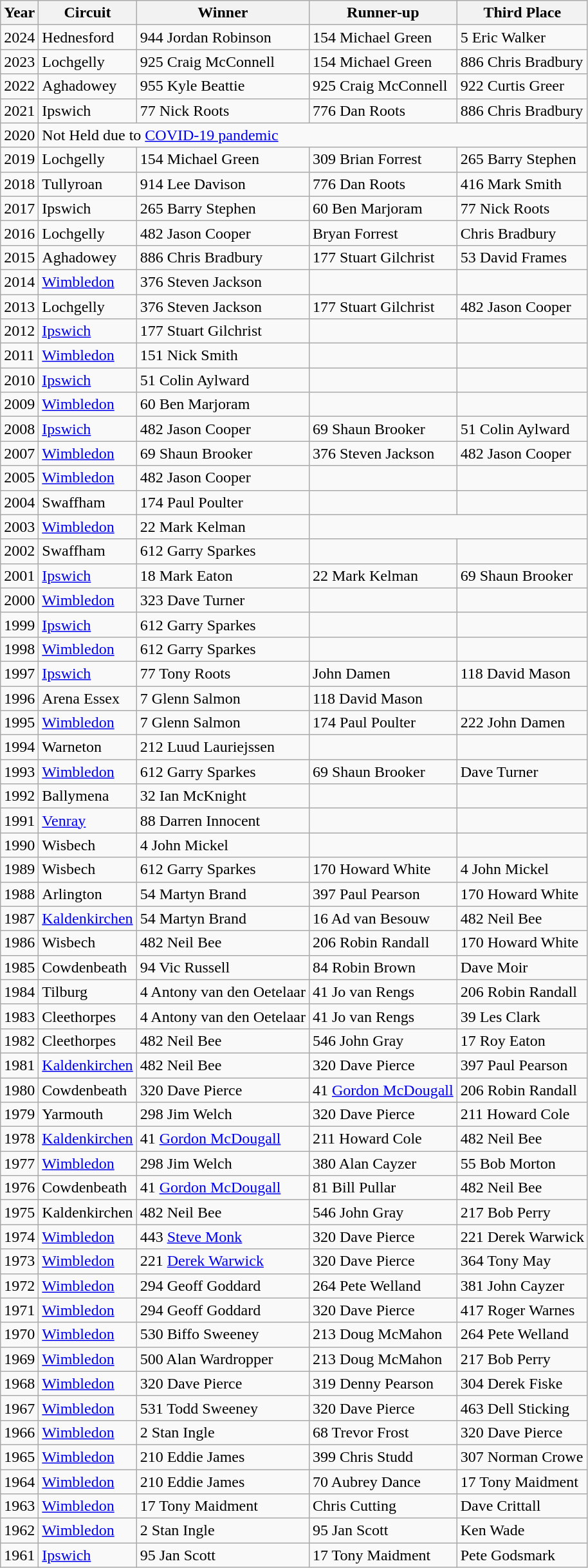<table class="wikitable">
<tr>
<th>Year</th>
<th>Circuit</th>
<th>Winner</th>
<th>Runner-up</th>
<th>Third Place</th>
</tr>
<tr>
<td>2024</td>
<td>Hednesford</td>
<td>944 Jordan Robinson</td>
<td>154 Michael Green</td>
<td>5 Eric Walker</td>
</tr>
<tr>
<td>2023</td>
<td>Lochgelly</td>
<td>925 Craig McConnell</td>
<td>154 Michael Green</td>
<td>886 Chris Bradbury</td>
</tr>
<tr>
<td>2022</td>
<td>Aghadowey</td>
<td>955 Kyle Beattie</td>
<td>925 Craig McConnell</td>
<td>922 Curtis Greer</td>
</tr>
<tr>
<td>2021</td>
<td>Ipswich</td>
<td>77 Nick Roots</td>
<td>776 Dan Roots</td>
<td>886 Chris Bradbury</td>
</tr>
<tr>
<td>2020</td>
<td colspan="4">Not Held due to <a href='#'>COVID-19 pandemic</a></td>
</tr>
<tr>
<td>2019</td>
<td>Lochgelly</td>
<td>154 Michael Green</td>
<td>309 Brian Forrest</td>
<td>265 Barry Stephen</td>
</tr>
<tr>
<td>2018</td>
<td>Tullyroan</td>
<td>914 Lee Davison</td>
<td>776 Dan Roots</td>
<td>416 Mark Smith</td>
</tr>
<tr>
<td>2017</td>
<td>Ipswich</td>
<td>265 Barry Stephen</td>
<td>60 Ben Marjoram</td>
<td>77 Nick Roots</td>
</tr>
<tr>
<td>2016</td>
<td>Lochgelly</td>
<td> 482 Jason Cooper</td>
<td>Bryan Forrest</td>
<td>Chris Bradbury</td>
</tr>
<tr>
<td>2015</td>
<td>Aghadowey</td>
<td>886 Chris Bradbury</td>
<td>177 Stuart Gilchrist</td>
<td>53 David Frames</td>
</tr>
<tr>
<td>2014</td>
<td><a href='#'>Wimbledon</a></td>
<td> 376 Steven Jackson</td>
<td></td>
<td></td>
</tr>
<tr>
<td>2013</td>
<td>Lochgelly</td>
<td> 376 Steven Jackson</td>
<td> 177 Stuart Gilchrist</td>
<td> 482 Jason Cooper</td>
</tr>
<tr>
<td>2012</td>
<td><a href='#'>Ipswich</a></td>
<td> 177 Stuart Gilchrist</td>
<td></td>
<td></td>
</tr>
<tr>
<td>2011</td>
<td><a href='#'>Wimbledon</a></td>
<td> 151 Nick Smith</td>
<td></td>
<td></td>
</tr>
<tr>
<td>2010</td>
<td><a href='#'>Ipswich</a></td>
<td> 51 Colin Aylward</td>
<td></td>
<td></td>
</tr>
<tr>
<td>2009</td>
<td><a href='#'>Wimbledon</a></td>
<td> 60 Ben Marjoram</td>
<td></td>
<td></td>
</tr>
<tr>
<td>2008</td>
<td><a href='#'>Ipswich</a></td>
<td>  482 Jason Cooper</td>
<td> 69 Shaun Brooker</td>
<td> 51 Colin Aylward</td>
</tr>
<tr>
<td>2007</td>
<td><a href='#'>Wimbledon</a></td>
<td>69 Shaun Brooker</td>
<td> 376 Steven Jackson</td>
<td> 482 Jason Cooper</td>
</tr>
<tr 2006 // (Foxhall Statium/ Ipswich )        (flagicon/ ENG ) 376 Steven Jackson>
<td>2005</td>
<td><a href='#'>Wimbledon</a></td>
<td> 482 Jason Cooper</td>
<td></td>
<td></td>
</tr>
<tr>
<td>2004</td>
<td>Swaffham</td>
<td> 174 Paul Poulter</td>
<td></td>
<td></td>
</tr>
<tr>
<td>2003</td>
<td><a href='#'>Wimbledon</a></td>
<td> 22 Mark Kelman</td>
</tr>
<tr>
<td>2002</td>
<td>Swaffham</td>
<td> 612 Garry Sparkes</td>
<td></td>
<td></td>
</tr>
<tr>
<td>2001</td>
<td><a href='#'>Ipswich</a></td>
<td> 18 Mark Eaton</td>
<td> 22 Mark Kelman</td>
<td> 69 Shaun Brooker</td>
</tr>
<tr>
<td>2000</td>
<td><a href='#'>Wimbledon</a></td>
<td> 323 Dave Turner</td>
<td></td>
<td></td>
</tr>
<tr>
<td>1999</td>
<td><a href='#'>Ipswich</a></td>
<td> 612 Garry Sparkes</td>
<td></td>
<td></td>
</tr>
<tr>
<td>1998</td>
<td><a href='#'>Wimbledon</a></td>
<td> 612 Garry Sparkes</td>
<td></td>
<td></td>
</tr>
<tr>
<td>1997</td>
<td><a href='#'>Ipswich</a></td>
<td> 77 Tony Roots</td>
<td> John Damen</td>
<td> 118 David Mason</td>
</tr>
<tr>
<td>1996</td>
<td>Arena Essex</td>
<td> 7 Glenn Salmon</td>
<td> 118 David Mason</td>
<td></td>
</tr>
<tr>
<td>1995</td>
<td><a href='#'>Wimbledon</a></td>
<td> 7 Glenn Salmon</td>
<td> 174 Paul Poulter</td>
<td> 222 John Damen</td>
</tr>
<tr>
<td>1994</td>
<td>Warneton</td>
<td> 212 Luud Lauriejssen</td>
<td></td>
<td></td>
</tr>
<tr>
<td>1993</td>
<td><a href='#'>Wimbledon</a></td>
<td> 612 Garry Sparkes</td>
<td> 69 Shaun Brooker</td>
<td> Dave Turner</td>
</tr>
<tr>
<td>1992</td>
<td>Ballymena</td>
<td> 32 Ian McKnight</td>
<td></td>
<td></td>
</tr>
<tr>
<td>1991</td>
<td><a href='#'>Venray</a></td>
<td> 88 Darren Innocent</td>
<td></td>
<td></td>
</tr>
<tr>
<td>1990</td>
<td>Wisbech</td>
<td> 4 John Mickel</td>
<td></td>
<td></td>
</tr>
<tr>
<td>1989</td>
<td>Wisbech</td>
<td> 612 Garry Sparkes</td>
<td> 170 Howard White</td>
<td> 4 John Mickel</td>
</tr>
<tr>
<td>1988</td>
<td>Arlington</td>
<td> 54 Martyn Brand</td>
<td> 397 Paul Pearson</td>
<td> 170 Howard White</td>
</tr>
<tr>
<td>1987</td>
<td><a href='#'>Kaldenkirchen</a></td>
<td> 54 Martyn Brand</td>
<td> 16 Ad van Besouw</td>
<td> 482 Neil Bee</td>
</tr>
<tr>
<td>1986</td>
<td>Wisbech</td>
<td> 482 Neil Bee</td>
<td> 206 Robin Randall</td>
<td> 170 Howard White</td>
</tr>
<tr>
<td>1985</td>
<td>Cowdenbeath</td>
<td> 94 Vic Russell</td>
<td> 84 Robin Brown</td>
<td> Dave Moir</td>
</tr>
<tr>
<td>1984</td>
<td>Tilburg</td>
<td> 4 Antony van den Oetelaar</td>
<td> 41 Jo van Rengs</td>
<td> 206 Robin Randall</td>
</tr>
<tr>
<td>1983</td>
<td>Cleethorpes</td>
<td> 4 Antony van den Oetelaar</td>
<td> 41 Jo van Rengs</td>
<td> 39 Les Clark</td>
</tr>
<tr>
<td>1982</td>
<td>Cleethorpes</td>
<td> 482 Neil Bee</td>
<td> 546 John Gray</td>
<td> 17 Roy Eaton</td>
</tr>
<tr>
<td>1981</td>
<td><a href='#'>Kaldenkirchen</a></td>
<td> 482 Neil Bee</td>
<td> 320 Dave Pierce</td>
<td> 397 Paul Pearson</td>
</tr>
<tr>
<td>1980</td>
<td>Cowdenbeath</td>
<td> 320 Dave Pierce</td>
<td>41 <a href='#'>Gordon McDougall</a></td>
<td> 206 Robin Randall</td>
</tr>
<tr>
<td>1979</td>
<td>Yarmouth</td>
<td> 298 Jim Welch</td>
<td> 320 Dave Pierce</td>
<td> 211 Howard Cole</td>
</tr>
<tr>
<td>1978</td>
<td><a href='#'>Kaldenkirchen</a></td>
<td> 41 <a href='#'>Gordon McDougall</a></td>
<td> 211 Howard Cole</td>
<td> 482 Neil Bee</td>
</tr>
<tr>
<td>1977</td>
<td><a href='#'>Wimbledon</a></td>
<td> 298 Jim Welch</td>
<td> 380 Alan Cayzer</td>
<td> 55 Bob Morton</td>
</tr>
<tr>
<td>1976</td>
<td>Cowdenbeath</td>
<td> 41 <a href='#'>Gordon McDougall</a></td>
<td> 81 Bill Pullar</td>
<td> 482 Neil Bee</td>
</tr>
<tr>
<td>1975</td>
<td>Kaldenkirchen</td>
<td> 482 Neil Bee</td>
<td> 546 John Gray</td>
<td> 217 Bob Perry</td>
</tr>
<tr>
<td>1974</td>
<td><a href='#'>Wimbledon</a></td>
<td> 443 <a href='#'>Steve Monk</a></td>
<td> 320 Dave Pierce</td>
<td> 221 Derek Warwick</td>
</tr>
<tr>
<td>1973</td>
<td><a href='#'>Wimbledon</a></td>
<td> 221 <a href='#'>Derek Warwick</a></td>
<td> 320 Dave Pierce</td>
<td> 364 Tony May</td>
</tr>
<tr>
<td>1972</td>
<td><a href='#'>Wimbledon</a></td>
<td> 294 Geoff Goddard</td>
<td> 264 Pete Welland</td>
<td> 381 John Cayzer</td>
</tr>
<tr>
<td>1971</td>
<td><a href='#'>Wimbledon</a></td>
<td> 294 Geoff Goddard</td>
<td> 320 Dave Pierce</td>
<td> 417 Roger Warnes</td>
</tr>
<tr>
<td>1970</td>
<td><a href='#'>Wimbledon</a></td>
<td> 530 Biffo Sweeney</td>
<td> 213 Doug McMahon</td>
<td> 264 Pete Welland</td>
</tr>
<tr>
<td>1969</td>
<td><a href='#'>Wimbledon</a></td>
<td> 500 Alan Wardropper</td>
<td> 213 Doug McMahon</td>
<td> 217 Bob Perry</td>
</tr>
<tr>
<td>1968</td>
<td><a href='#'>Wimbledon</a></td>
<td> 320 Dave Pierce</td>
<td> 319 Denny Pearson</td>
<td> 304 Derek Fiske</td>
</tr>
<tr>
<td>1967</td>
<td><a href='#'>Wimbledon</a></td>
<td> 531 Todd Sweeney</td>
<td> 320 Dave Pierce</td>
<td> 463 Dell Sticking</td>
</tr>
<tr>
<td>1966</td>
<td><a href='#'>Wimbledon</a></td>
<td> 2 Stan Ingle</td>
<td> 68 Trevor Frost</td>
<td> 320 Dave Pierce</td>
</tr>
<tr>
<td>1965</td>
<td><a href='#'>Wimbledon</a></td>
<td> 210 Eddie James</td>
<td> 399 Chris Studd</td>
<td> 307 Norman Crowe</td>
</tr>
<tr>
<td>1964</td>
<td><a href='#'>Wimbledon</a></td>
<td> 210 Eddie James</td>
<td> 70 Aubrey Dance</td>
<td> 17 Tony Maidment</td>
</tr>
<tr>
<td>1963</td>
<td><a href='#'>Wimbledon</a></td>
<td> 17 Tony Maidment</td>
<td> Chris Cutting</td>
<td> Dave Crittall</td>
</tr>
<tr>
<td>1962</td>
<td><a href='#'>Wimbledon</a></td>
<td> 2 Stan Ingle</td>
<td> 95 Jan Scott</td>
<td> Ken Wade</td>
</tr>
<tr>
<td>1961</td>
<td><a href='#'>Ipswich</a></td>
<td> 95 Jan Scott</td>
<td> 17 Tony Maidment</td>
<td> Pete Godsmark</td>
</tr>
</table>
